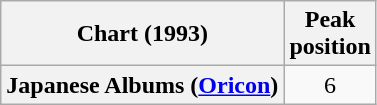<table class="wikitable sortable plainrowheaders" style="text-align:center;">
<tr>
<th align="left">Chart (1993)</th>
<th align="left">Peak<br>position</th>
</tr>
<tr>
<th scope="row">Japanese Albums (<a href='#'>Oricon</a>)</th>
<td>6</td>
</tr>
</table>
